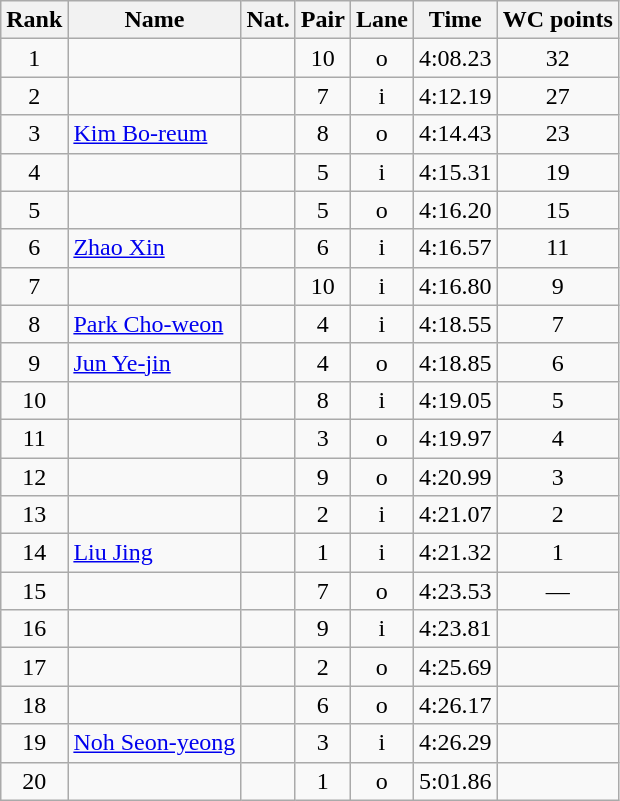<table class="wikitable sortable" style="text-align:center">
<tr>
<th>Rank</th>
<th>Name</th>
<th>Nat.</th>
<th>Pair</th>
<th>Lane</th>
<th>Time</th>
<th>WC points</th>
</tr>
<tr>
<td>1</td>
<td align=left></td>
<td></td>
<td>10</td>
<td>o</td>
<td>4:08.23</td>
<td>32</td>
</tr>
<tr>
<td>2</td>
<td align=left></td>
<td></td>
<td>7</td>
<td>i</td>
<td>4:12.19</td>
<td>27</td>
</tr>
<tr>
<td>3</td>
<td align=left><a href='#'>Kim Bo-reum</a></td>
<td></td>
<td>8</td>
<td>o</td>
<td>4:14.43</td>
<td>23</td>
</tr>
<tr>
<td>4</td>
<td align=left></td>
<td></td>
<td>5</td>
<td>i</td>
<td>4:15.31</td>
<td>19</td>
</tr>
<tr>
<td>5</td>
<td align=left></td>
<td></td>
<td>5</td>
<td>o</td>
<td>4:16.20</td>
<td>15</td>
</tr>
<tr>
<td>6</td>
<td align=left><a href='#'>Zhao Xin</a></td>
<td></td>
<td>6</td>
<td>i</td>
<td>4:16.57</td>
<td>11</td>
</tr>
<tr>
<td>7</td>
<td align=left></td>
<td></td>
<td>10</td>
<td>i</td>
<td>4:16.80</td>
<td>9</td>
</tr>
<tr>
<td>8</td>
<td align=left><a href='#'>Park Cho-weon</a></td>
<td></td>
<td>4</td>
<td>i</td>
<td>4:18.55</td>
<td>7</td>
</tr>
<tr>
<td>9</td>
<td align=left><a href='#'>Jun Ye-jin</a></td>
<td></td>
<td>4</td>
<td>o</td>
<td>4:18.85</td>
<td>6</td>
</tr>
<tr>
<td>10</td>
<td align=left></td>
<td></td>
<td>8</td>
<td>i</td>
<td>4:19.05</td>
<td>5</td>
</tr>
<tr>
<td>11</td>
<td align=left></td>
<td></td>
<td>3</td>
<td>o</td>
<td>4:19.97</td>
<td>4</td>
</tr>
<tr>
<td>12</td>
<td align=left></td>
<td></td>
<td>9</td>
<td>o</td>
<td>4:20.99</td>
<td>3</td>
</tr>
<tr>
<td>13</td>
<td align=left></td>
<td></td>
<td>2</td>
<td>i</td>
<td>4:21.07</td>
<td>2</td>
</tr>
<tr>
<td>14</td>
<td align=left><a href='#'>Liu Jing</a></td>
<td></td>
<td>1</td>
<td>i</td>
<td>4:21.32</td>
<td>1</td>
</tr>
<tr>
<td>15</td>
<td align=left></td>
<td></td>
<td>7</td>
<td>o</td>
<td>4:23.53</td>
<td>—</td>
</tr>
<tr>
<td>16</td>
<td align=left></td>
<td></td>
<td>9</td>
<td>i</td>
<td>4:23.81</td>
<td></td>
</tr>
<tr>
<td>17</td>
<td align=left></td>
<td></td>
<td>2</td>
<td>o</td>
<td>4:25.69</td>
<td></td>
</tr>
<tr>
<td>18</td>
<td align=left></td>
<td></td>
<td>6</td>
<td>o</td>
<td>4:26.17</td>
<td></td>
</tr>
<tr>
<td>19</td>
<td align=left><a href='#'>Noh Seon-yeong</a></td>
<td></td>
<td>3</td>
<td>i</td>
<td>4:26.29</td>
<td></td>
</tr>
<tr>
<td>20</td>
<td align=left></td>
<td></td>
<td>1</td>
<td>o</td>
<td>5:01.86</td>
<td></td>
</tr>
</table>
